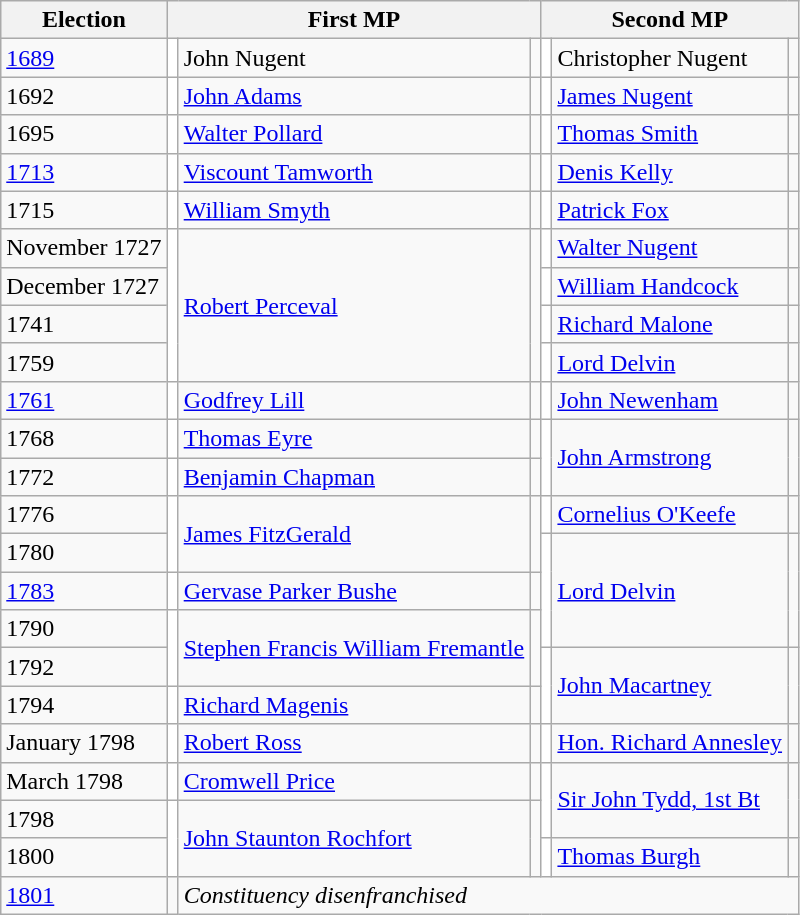<table class="wikitable">
<tr>
<th>Election</th>
<th colspan=3>First MP</th>
<th colspan=3>Second MP</th>
</tr>
<tr>
<td><a href='#'>1689</a></td>
<td style="background-color: white"></td>
<td>John Nugent</td>
<td></td>
<td style="background-color: white"></td>
<td>Christopher Nugent</td>
<td></td>
</tr>
<tr>
<td>1692</td>
<td style="background-color: white"></td>
<td><a href='#'>John Adams</a></td>
<td></td>
<td style="background-color: white"></td>
<td><a href='#'>James Nugent</a></td>
<td></td>
</tr>
<tr>
<td>1695</td>
<td style="background-color: white"></td>
<td><a href='#'>Walter Pollard</a></td>
<td></td>
<td style="background-color: white"></td>
<td><a href='#'>Thomas Smith</a></td>
<td></td>
</tr>
<tr>
<td><a href='#'>1713</a></td>
<td style="background-color: white"></td>
<td><a href='#'>Viscount Tamworth</a></td>
<td></td>
<td style="background-color: white"></td>
<td><a href='#'>Denis Kelly</a></td>
<td></td>
</tr>
<tr>
<td>1715</td>
<td style="background-color: white"></td>
<td><a href='#'>William Smyth</a></td>
<td></td>
<td style="background-color: white"></td>
<td><a href='#'>Patrick Fox</a></td>
<td></td>
</tr>
<tr>
<td>November 1727</td>
<td rowspan="4" style="background-color: white"></td>
<td rowspan="4"><a href='#'>Robert Perceval</a></td>
<td rowspan="4"></td>
<td style="background-color: white"></td>
<td><a href='#'>Walter Nugent</a></td>
<td></td>
</tr>
<tr>
<td>December 1727</td>
<td style="background-color: white"></td>
<td><a href='#'>William Handcock</a></td>
<td></td>
</tr>
<tr>
<td>1741</td>
<td style="background-color: white"></td>
<td><a href='#'>Richard Malone</a></td>
<td></td>
</tr>
<tr>
<td>1759</td>
<td style="background-color: white"></td>
<td><a href='#'>Lord Delvin</a></td>
<td></td>
</tr>
<tr>
<td><a href='#'>1761</a></td>
<td style="background-color: white"></td>
<td><a href='#'>Godfrey Lill</a></td>
<td></td>
<td style="background-color: white"></td>
<td><a href='#'>John Newenham</a></td>
<td></td>
</tr>
<tr>
<td>1768</td>
<td style="background-color: white"></td>
<td><a href='#'>Thomas Eyre</a></td>
<td></td>
<td rowspan="2" style="background-color: white"></td>
<td rowspan="2"><a href='#'>John Armstrong</a></td>
<td rowspan="2"></td>
</tr>
<tr>
<td>1772</td>
<td style="background-color: white"></td>
<td><a href='#'>Benjamin Chapman</a></td>
<td></td>
</tr>
<tr>
<td>1776</td>
<td rowspan="2" style="background-color: white"></td>
<td rowspan="2"><a href='#'>James FitzGerald</a></td>
<td rowspan="2"></td>
<td style="background-color: white"></td>
<td><a href='#'>Cornelius O'Keefe</a></td>
<td></td>
</tr>
<tr>
<td>1780</td>
<td rowspan="3" style="background-color: white"></td>
<td rowspan="3"><a href='#'>Lord Delvin</a></td>
<td rowspan="3"></td>
</tr>
<tr>
<td><a href='#'>1783</a></td>
<td style="background-color: white"></td>
<td><a href='#'>Gervase Parker Bushe</a></td>
<td></td>
</tr>
<tr>
<td>1790</td>
<td rowspan="2" style="background-color: white"></td>
<td rowspan="2"><a href='#'>Stephen Francis William Fremantle</a></td>
<td rowspan="2"></td>
</tr>
<tr>
<td>1792</td>
<td rowspan="2" style="background-color: white"></td>
<td rowspan="2"><a href='#'>John Macartney</a></td>
<td rowspan="2"></td>
</tr>
<tr>
<td>1794</td>
<td style="background-color: white"></td>
<td><a href='#'>Richard Magenis</a></td>
<td></td>
</tr>
<tr>
<td>January 1798</td>
<td style="background-color: white"></td>
<td><a href='#'>Robert Ross</a></td>
<td></td>
<td style="background-color: white"></td>
<td><a href='#'>Hon. Richard Annesley</a></td>
<td></td>
</tr>
<tr>
<td>March 1798</td>
<td style="background-color: white"></td>
<td><a href='#'>Cromwell Price</a></td>
<td></td>
<td rowspan="2" style="background-color: white"></td>
<td rowspan="2"><a href='#'>Sir John Tydd, 1st Bt</a></td>
<td rowspan="2"></td>
</tr>
<tr>
<td>1798</td>
<td rowspan="2" style="background-color: white"></td>
<td rowspan="2"><a href='#'>John Staunton Rochfort</a></td>
<td rowspan="2"></td>
</tr>
<tr>
<td>1800</td>
<td style="background-color: white"></td>
<td><a href='#'>Thomas Burgh</a></td>
<td></td>
</tr>
<tr>
<td><a href='#'>1801</a></td>
<td></td>
<td colspan="5"><em>Constituency disenfranchised</em></td>
</tr>
</table>
